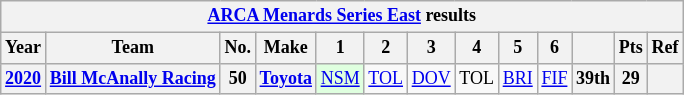<table class="wikitable" style="text-align:center; font-size:75%">
<tr>
<th colspan="13"><a href='#'>ARCA Menards Series East</a> results</th>
</tr>
<tr>
<th>Year</th>
<th>Team</th>
<th>No.</th>
<th>Make</th>
<th>1</th>
<th>2</th>
<th>3</th>
<th>4</th>
<th>5</th>
<th>6</th>
<th></th>
<th>Pts</th>
<th>Ref</th>
</tr>
<tr>
<th><a href='#'>2020</a></th>
<th><a href='#'>Bill McAnally Racing</a></th>
<th>50</th>
<th><a href='#'>Toyota</a></th>
<td style="background:#DFFFDF;"><a href='#'>NSM</a><br></td>
<td><a href='#'>TOL</a></td>
<td><a href='#'>DOV</a></td>
<td>TOL</td>
<td><a href='#'>BRI</a></td>
<td><a href='#'>FIF</a></td>
<th>39th</th>
<th>29</th>
<th></th>
</tr>
</table>
